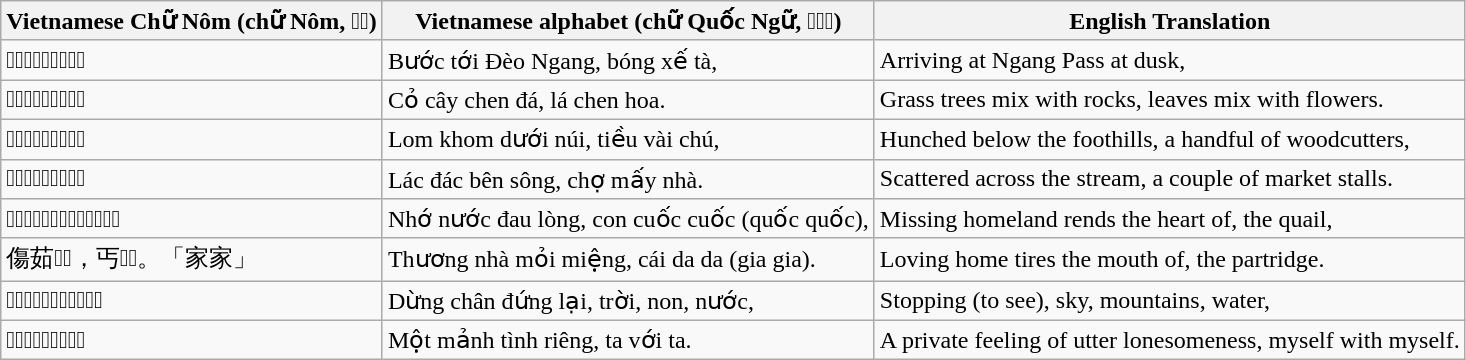<table class="wikitable">
<tr>
<th>Vietnamese Chữ Nôm (chữ Nôm, 𡨸喃)</th>
<th>Vietnamese alphabet (chữ Quốc Ngữ, 𡨸國語)</th>
<th>English Translation</th>
</tr>
<tr>
<td>𨀈𬧐𡸇卬，𩃳㫼斜，</td>
<td>Bước tới Đèo Ngang, bóng xế tà,</td>
<td>Arriving at Ngang Pass at dusk,</td>
</tr>
<tr>
<td>𦹯𣘃𢷆𥒥，蘿𢷆花。</td>
<td>Cỏ cây chen đá, lá chen hoa.</td>
<td>Grass trees mix with rocks, leaves mix with flowers.</td>
</tr>
<tr>
<td>𦡶𤺰𠁑𡶀，樵𠄧注，</td>
<td>Lom khom dưới núi, tiều vài chú,</td>
<td>Hunched below the foothills, a handful of woodcutters,</td>
</tr>
<tr>
<td>𥋷渡邊𪷹，𢄂𫣿茹。</td>
<td>Lác đác bên sông, chợ mấy nhà.</td>
<td>Scattered across the stream, a couple of market stalls.</td>
</tr>
<tr>
<td>𪡑渃𤴬𢚸，𡥵𫛐𫛐，「國國」</td>
<td>Nhớ nước đau lòng, con cuốc cuốc (quốc quốc),</td>
<td>Missing homeland rends the heart of, the quail,</td>
</tr>
<tr>
<td>傷茹𢵹𠰘，丐𬷬𬷬。「家家」</td>
<td>Thương nhà mỏi miệng, cái da da (gia gia).</td>
<td>Loving home tires the mouth of, the partridge.</td>
</tr>
<tr>
<td>𨄻蹎𨅸𫣚，𡗶，𡽫，渃，</td>
<td>Dừng chân đứng lại, trời, non, nước,</td>
<td>Stopping (to see), sky, mountains, water,</td>
</tr>
<tr>
<td>𠬠𥕊情𥢅，些貝些。</td>
<td>Một mảnh tình riêng, ta với ta.</td>
<td>A private feeling of utter lonesomeness, myself with myself.</td>
</tr>
</table>
